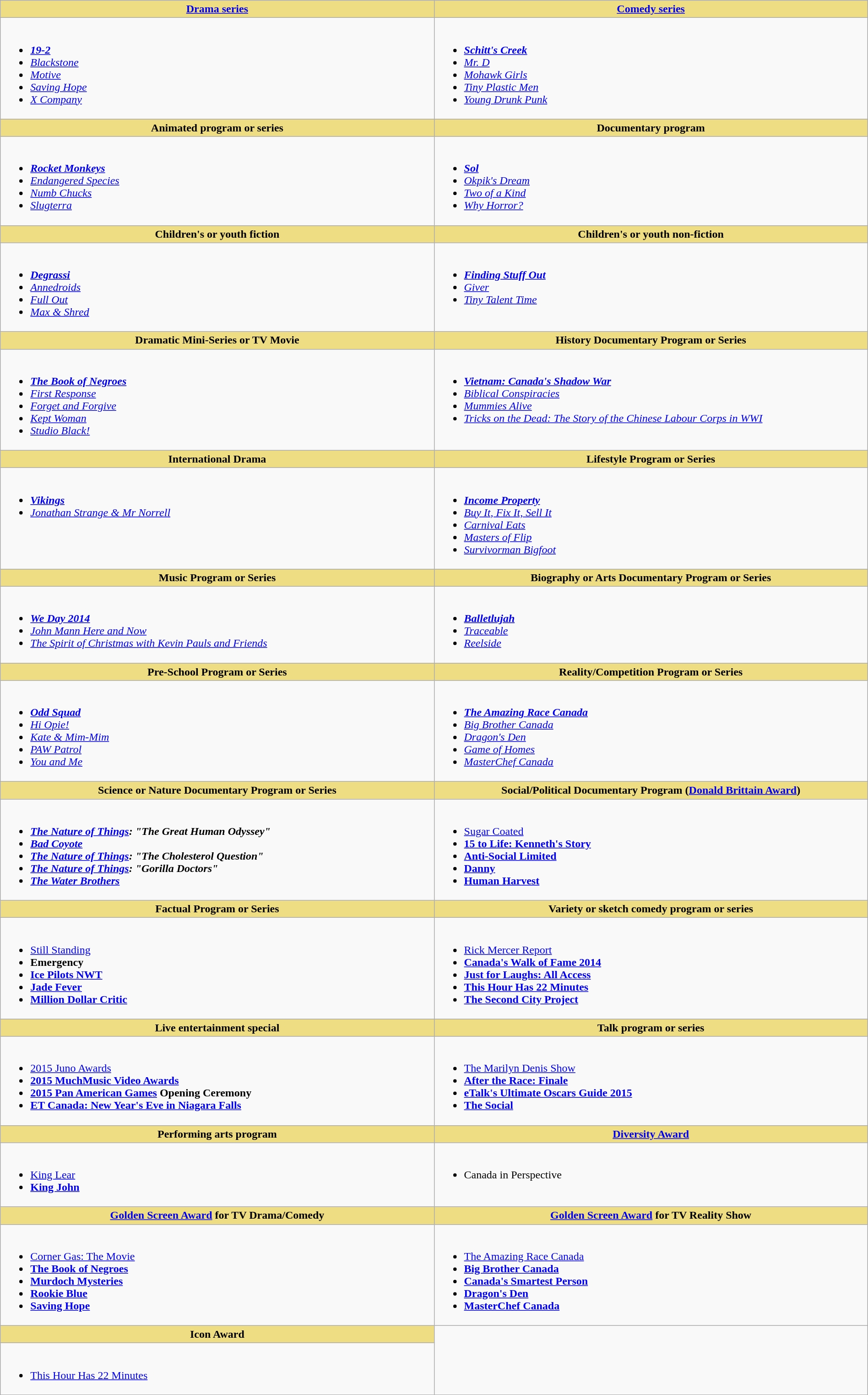<table class=wikitable width="100%">
<tr>
<th style="background:#EEDD82; width:50%"><a href='#'>Drama series</a></th>
<th style="background:#EEDD82; width:50%"><a href='#'>Comedy series</a></th>
</tr>
<tr>
<td valign="top"><br><ul><li> <strong><em><a href='#'>19-2</a></em></strong></li><li><em><a href='#'>Blackstone</a></em></li><li><em><a href='#'>Motive</a></em></li><li><em><a href='#'>Saving Hope</a></em></li><li><em><a href='#'>X Company</a></em></li></ul></td>
<td valign="top"><br><ul><li> <strong><em><a href='#'>Schitt's Creek</a></em></strong></li><li><em><a href='#'>Mr. D</a></em></li><li><em><a href='#'>Mohawk Girls</a></em></li><li><em><a href='#'>Tiny Plastic Men</a></em></li><li><em><a href='#'>Young Drunk Punk</a></em></li></ul></td>
</tr>
<tr>
<th style="background:#EEDD82; width:50%">Animated program or series</th>
<th style="background:#EEDD82; width:50%">Documentary program</th>
</tr>
<tr>
<td valign="top"><br><ul><li> <strong><em><a href='#'>Rocket Monkeys</a></em></strong></li><li><em><a href='#'>Endangered Species</a></em></li><li><em><a href='#'>Numb Chucks</a></em></li><li><em><a href='#'>Slugterra</a></em></li></ul></td>
<td valign="top"><br><ul><li> <strong><em><a href='#'>Sol</a></em></strong></li><li><em><a href='#'>Okpik's Dream</a></em></li><li><em><a href='#'>Two of a Kind</a></em></li><li><em><a href='#'>Why Horror?</a></em></li></ul></td>
</tr>
<tr>
<th style="background:#EEDD82; width:50%">Children's or youth fiction</th>
<th style="background:#EEDD82; width:50%">Children's or youth non-fiction</th>
</tr>
<tr>
<td valign="top"><br><ul><li> <strong><em><a href='#'>Degrassi</a></em></strong></li><li><em><a href='#'>Annedroids</a></em></li><li><em><a href='#'>Full Out</a></em></li><li><em><a href='#'>Max & Shred</a></em></li></ul></td>
<td valign="top"><br><ul><li> <strong><em><a href='#'>Finding Stuff Out</a></em></strong></li><li><em><a href='#'>Giver</a></em></li><li><em><a href='#'>Tiny Talent Time</a></em></li></ul></td>
</tr>
<tr>
<th style="background:#EEDD82; width:50%">Dramatic Mini-Series or TV Movie</th>
<th style="background:#EEDD82; width:50%">History Documentary Program or Series</th>
</tr>
<tr>
<td valign="top"><br><ul><li> <strong><em><a href='#'>The Book of Negroes</a></em></strong></li><li><em><a href='#'>First Response</a></em></li><li><em><a href='#'>Forget and Forgive</a></em></li><li><em><a href='#'>Kept Woman</a></em></li><li><em><a href='#'>Studio Black!</a></em></li></ul></td>
<td valign="top"><br><ul><li> <strong><em><a href='#'>Vietnam: Canada's Shadow War</a></em></strong></li><li><em><a href='#'>Biblical Conspiracies</a></em></li><li><em><a href='#'>Mummies Alive</a></em></li><li><em><a href='#'>Tricks on the Dead: The Story of the Chinese Labour Corps in WWI</a></em></li></ul></td>
</tr>
<tr>
<th style="background:#EEDD82; width:50%">International Drama</th>
<th style="background:#EEDD82; width:50%">Lifestyle Program or Series</th>
</tr>
<tr>
<td valign="top"><br><ul><li> <strong><em><a href='#'>Vikings</a></em></strong></li><li><em><a href='#'>Jonathan Strange & Mr Norrell</a></em></li></ul></td>
<td valign="top"><br><ul><li> <strong><em><a href='#'>Income Property</a></em></strong></li><li><em><a href='#'>Buy It, Fix It, Sell It</a></em></li><li><em><a href='#'>Carnival Eats</a></em></li><li><em><a href='#'>Masters of Flip</a></em></li><li><em><a href='#'>Survivorman Bigfoot</a></em></li></ul></td>
</tr>
<tr>
<th style="background:#EEDD82; width:50%">Music Program or Series</th>
<th style="background:#EEDD82; width:50%">Biography or Arts Documentary Program or Series</th>
</tr>
<tr>
<td valign="top"><br><ul><li> <strong><em><a href='#'>We Day 2014</a></em></strong></li><li><em><a href='#'>John Mann Here and Now</a></em></li><li><em><a href='#'>The Spirit of Christmas with Kevin Pauls and Friends</a></em></li></ul></td>
<td valign="top"><br><ul><li> <strong><em><a href='#'>Balletlujah</a></em></strong></li><li><em><a href='#'>Traceable</a></em></li><li><em><a href='#'>Reelside</a></em></li></ul></td>
</tr>
<tr>
<th style="background:#EEDD82; width:50%">Pre-School Program or Series</th>
<th style="background:#EEDD82; width:50%">Reality/Competition Program or Series</th>
</tr>
<tr>
<td valign="top"><br><ul><li> <strong><em><a href='#'>Odd Squad</a></em></strong></li><li><em><a href='#'>Hi Opie!</a></em></li><li><em><a href='#'>Kate & Mim-Mim</a></em></li><li><em><a href='#'>PAW Patrol</a></em></li><li><em><a href='#'>You and Me</a></em></li></ul></td>
<td valign="top"><br><ul><li> <strong><em><a href='#'>The Amazing Race Canada</a></em></strong></li><li><em><a href='#'>Big Brother Canada</a></em></li><li><em><a href='#'>Dragon's Den</a></em></li><li><em><a href='#'>Game of Homes</a></em></li><li><em><a href='#'>MasterChef Canada</a></em></li></ul></td>
</tr>
<tr>
<th style="background:#EEDD82; width:50%">Science or Nature Documentary Program or Series</th>
<th style="background:#EEDD82; width:50%">Social/Political Documentary Program (<a href='#'>Donald Brittain Award</a>)</th>
</tr>
<tr>
<td valign="top"><br><ul><li> <strong><em><a href='#'>The Nature of Things</a><em>: "The Great Human Odyssey"<strong></li><li></em><a href='#'>Bad Coyote</a><em></li><li></em><a href='#'>The Nature of Things</a><em>: "The Cholesterol Question"</li><li></em><a href='#'>The Nature of Things</a><em>: "Gorilla Doctors"</li><li></em><a href='#'>The Water Brothers</a><em></li></ul></td>
<td valign="top"><br><ul><li> </em></strong><a href='#'>Sugar Coated</a><strong><em></li><li></em><a href='#'>15 to Life: Kenneth's Story</a><em></li><li></em><a href='#'>Anti-Social Limited</a><em></li><li></em><a href='#'>Danny</a><em></li><li></em><a href='#'>Human Harvest</a><em></li></ul></td>
</tr>
<tr>
<th style="background:#EEDD82; width:50%">Factual Program or Series</th>
<th style="background:#EEDD82; width:50%">Variety or sketch comedy program or series</th>
</tr>
<tr>
<td valign="top"><br><ul><li> </em></strong><a href='#'>Still Standing</a><strong><em></li><li></em>Emergency<em> </li><li></em><a href='#'>Ice Pilots NWT</a><em></li><li></em><a href='#'>Jade Fever</a><em></li><li></em><a href='#'>Million Dollar Critic</a><em></li></ul></td>
<td valign="top"><br><ul><li> </em></strong><a href='#'>Rick Mercer Report</a><strong><em></li><li></em><a href='#'>Canada's Walk of Fame 2014</a><em></li><li></em><a href='#'>Just for Laughs: All Access</a><em></li><li></em><a href='#'>This Hour Has 22 Minutes</a><em></li><li></em><a href='#'>The Second City Project</a><em></li></ul></td>
</tr>
<tr>
<th style="background:#EEDD82; width:50%">Live entertainment special</th>
<th style="background:#EEDD82; width:50%">Talk program or series</th>
</tr>
<tr>
<td valign="top"><br><ul><li> </em></strong><a href='#'>2015 Juno Awards</a><strong><em></li><li></em><a href='#'>2015 MuchMusic Video Awards</a><em></li><li></em><a href='#'>2015 Pan American Games</a> Opening Ceremony<em></li><li></em><a href='#'>ET Canada: New Year's Eve in Niagara Falls</a><em></li></ul></td>
<td valign="top"><br><ul><li> </em></strong><a href='#'>The Marilyn Denis Show</a><strong><em></li><li></em><a href='#'>After the Race: Finale</a><em></li><li></em><a href='#'>eTalk's Ultimate Oscars Guide 2015</a><em></li><li></em><a href='#'>The Social</a><em></li></ul></td>
</tr>
<tr>
<th style="background:#EEDD82; width:50%">Performing arts program</th>
<th style="background:#EEDD82; width:50%"><a href='#'>Diversity Award</a></th>
</tr>
<tr>
<td valign="top"><br><ul><li> </em></strong><a href='#'>King Lear</a><strong><em></li><li></em><a href='#'>King John</a><em></li></ul></td>
<td valign="top"><br><ul><li> </em></strong>Canada in Perspective<strong><em></li></ul></td>
</tr>
<tr>
<th style="background:#EEDD82; width:50%"><a href='#'>Golden Screen Award</a> for TV Drama/Comedy</th>
<th style="background:#EEDD82; width:50%"><a href='#'>Golden Screen Award</a> for TV Reality Show</th>
</tr>
<tr>
<td valign="top"><br><ul><li> </em></strong><a href='#'>Corner Gas: The Movie</a><strong><em></li><li></em><a href='#'>The Book of Negroes</a><em></li><li></em><a href='#'>Murdoch Mysteries</a><em></li><li></em><a href='#'>Rookie Blue</a><em></li><li></em><a href='#'>Saving Hope</a><em></li></ul></td>
<td valign="top"><br><ul><li> </em></strong><a href='#'>The Amazing Race Canada</a><strong><em></li><li></em><a href='#'>Big Brother Canada</a><em></li><li></em><a href='#'>Canada's Smartest Person</a><em></li><li></em><a href='#'>Dragon's Den</a><em></li><li></em><a href='#'>MasterChef Canada</a><em></li></ul></td>
</tr>
<tr>
<th style="background:#EEDD82; width:50%">Icon Award</th>
</tr>
<tr>
<td valign="top"><br><ul><li> </em></strong><a href='#'>This Hour Has 22 Minutes</a><strong><em></li></ul></td>
</tr>
</table>
